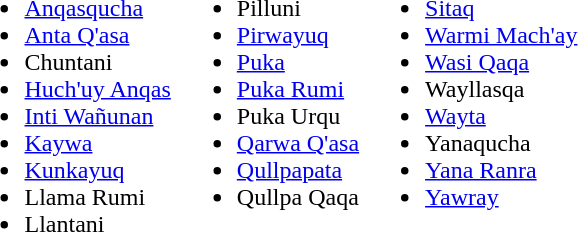<table>
<tr valign="top">
<td><br><ul><li><a href='#'>Anqasqucha</a></li><li><a href='#'>Anta Q'asa</a></li><li>Chuntani</li><li><a href='#'>Huch'uy Anqas</a></li><li><a href='#'>Inti Wañunan</a></li><li><a href='#'>Kaywa</a></li><li><a href='#'>Kunkayuq</a></li><li>Llama Rumi</li><li>Llantani</li></ul></td>
<td><br><ul><li>Pilluni</li><li><a href='#'>Pirwayuq</a></li><li><a href='#'>Puka</a></li><li><a href='#'>Puka Rumi</a></li><li>Puka Urqu</li><li><a href='#'>Qarwa Q'asa</a></li><li><a href='#'>Qullpapata</a></li><li>Qullpa Qaqa</li></ul></td>
<td><br><ul><li><a href='#'>Sitaq</a></li><li><a href='#'>Warmi Mach'ay</a></li><li><a href='#'>Wasi Qaqa</a></li><li>Wayllasqa</li><li><a href='#'>Wayta</a></li><li>Yanaqucha</li><li><a href='#'>Yana Ranra</a></li><li><a href='#'>Yawray</a></li></ul></td>
</tr>
</table>
